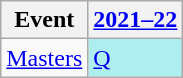<table class="wikitable" border="1">
<tr>
<th>Event</th>
<th><a href='#'>2021–22</a></th>
</tr>
<tr>
<td><a href='#'>Masters</a></td>
<td style="background:#afeeee;"><a href='#'>Q</a></td>
</tr>
</table>
